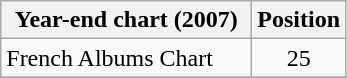<table class="wikitable">
<tr>
<th width="160">Year-end chart (2007)</th>
<th>Position</th>
</tr>
<tr>
<td align="left">French Albums Chart</td>
<td align="center">25</td>
</tr>
<tr>
</tr>
</table>
